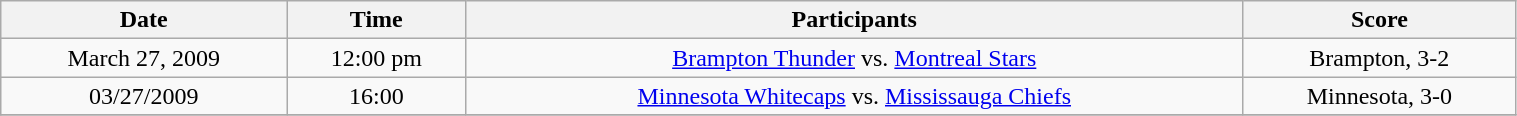<table class="wikitable" width="80%">
<tr align="center">
<th>Date</th>
<th>Time</th>
<th>Participants</th>
<th>Score</th>
</tr>
<tr align="center">
<td>March 27, 2009</td>
<td>12:00 pm</td>
<td><a href='#'>Brampton Thunder</a> vs. <a href='#'>Montreal Stars</a></td>
<td>Brampton, 3-2</td>
</tr>
<tr align="center">
<td>03/27/2009</td>
<td>16:00</td>
<td><a href='#'>Minnesota Whitecaps</a> vs. <a href='#'>Mississauga Chiefs</a></td>
<td>Minnesota, 3-0</td>
</tr>
<tr align="center">
</tr>
</table>
